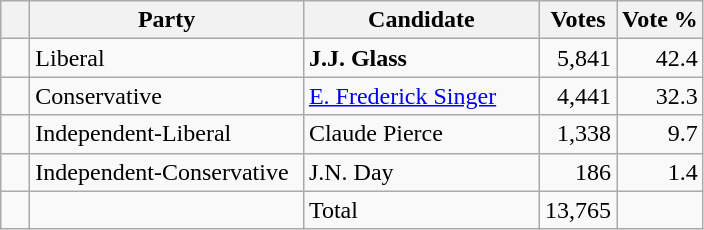<table class="wikitable">
<tr>
<th></th>
<th scope="col" width="175">Party</th>
<th scope="col" width="150">Candidate</th>
<th>Votes</th>
<th>Vote %</th>
</tr>
<tr>
<td>   </td>
<td>Liberal</td>
<td><strong>J.J. Glass</strong></td>
<td align=right>5,841</td>
<td align=right>42.4</td>
</tr>
<tr |>
<td>   </td>
<td>Conservative</td>
<td><a href='#'>E. Frederick Singer</a></td>
<td align=right>4,441</td>
<td align=right>32.3<br></td>
</tr>
<tr>
<td>   </td>
<td>Independent-Liberal</td>
<td>Claude Pierce</td>
<td align=right>1,338</td>
<td align=right>9.7</td>
</tr>
<tr>
<td>   </td>
<td>Independent-Conservative</td>
<td>J.N. Day</td>
<td align=right>186</td>
<td align=right>1.4</td>
</tr>
<tr>
<td></td>
<td></td>
<td>Total</td>
<td align=right>13,765</td>
<td></td>
</tr>
</table>
